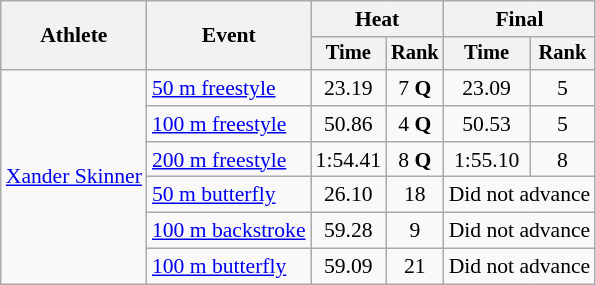<table class="wikitable" style="text-align:center; font-size:90%">
<tr>
<th rowspan="2">Athlete</th>
<th rowspan="2">Event</th>
<th colspan="2">Heat</th>
<th colspan="2">Final</th>
</tr>
<tr style="font-size:95%">
<th>Time</th>
<th>Rank</th>
<th>Time</th>
<th>Rank</th>
</tr>
<tr>
<td align=left rowspan=6><a href='#'>Xander Skinner</a></td>
<td align=left><a href='#'>50 m freestyle</a></td>
<td>23.19</td>
<td>7 <strong>Q</strong></td>
<td>23.09</td>
<td>5</td>
</tr>
<tr>
<td align=left><a href='#'>100 m freestyle</a></td>
<td>50.86</td>
<td>4 <strong>Q</strong></td>
<td>50.53</td>
<td>5</td>
</tr>
<tr>
<td align=left><a href='#'>200 m freestyle</a></td>
<td>1:54.41</td>
<td>8 <strong>Q</strong></td>
<td>1:55.10</td>
<td>8</td>
</tr>
<tr>
<td align=left><a href='#'>50 m butterfly</a></td>
<td>26.10</td>
<td>18</td>
<td colspan=2>Did not advance</td>
</tr>
<tr>
<td align=left><a href='#'>100 m backstroke</a></td>
<td>59.28</td>
<td>9</td>
<td colspan=2>Did not advance</td>
</tr>
<tr>
<td align=left><a href='#'>100 m butterfly</a></td>
<td>59.09</td>
<td>21</td>
<td colspan=2>Did not advance</td>
</tr>
</table>
